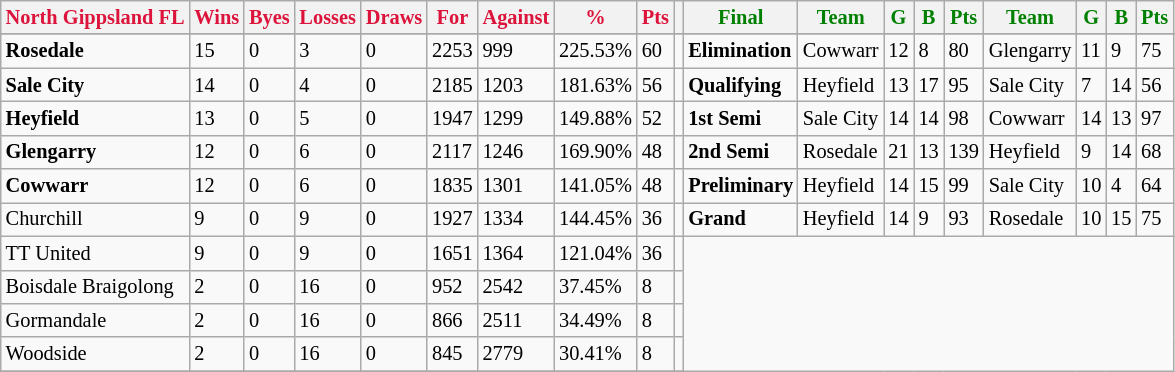<table style="font-size: 85%; text-align: left;" class="wikitable">
<tr>
<th style="color:crimson">North Gippsland FL</th>
<th style="color:crimson">Wins</th>
<th style="color:crimson">Byes</th>
<th style="color:crimson">Losses</th>
<th style="color:crimson">Draws</th>
<th style="color:crimson">For</th>
<th style="color:crimson">Against</th>
<th style="color:crimson">%</th>
<th style="color:crimson">Pts</th>
<th></th>
<th style="color:green">Final</th>
<th style="color:green">Team</th>
<th style="color:green">G</th>
<th style="color:green">B</th>
<th style="color:green">Pts</th>
<th style="color:green">Team</th>
<th style="color:green">G</th>
<th style="color:green">B</th>
<th style="color:green">Pts</th>
</tr>
<tr>
</tr>
<tr>
</tr>
<tr>
<td><strong>	Rosedale	</strong></td>
<td>15</td>
<td>0</td>
<td>3</td>
<td>0</td>
<td>2253</td>
<td>999</td>
<td>225.53%</td>
<td>60</td>
<td></td>
<td><strong>Elimination</strong></td>
<td>Cowwarr</td>
<td>12</td>
<td>8</td>
<td>80</td>
<td>Glengarry</td>
<td>11</td>
<td>9</td>
<td>75</td>
</tr>
<tr>
<td><strong>	Sale City	</strong></td>
<td>14</td>
<td>0</td>
<td>4</td>
<td>0</td>
<td>2185</td>
<td>1203</td>
<td>181.63%</td>
<td>56</td>
<td></td>
<td><strong>Qualifying</strong></td>
<td>Heyfield</td>
<td>13</td>
<td>17</td>
<td>95</td>
<td>Sale City</td>
<td>7</td>
<td>14</td>
<td>56</td>
</tr>
<tr>
<td><strong>	Heyfield	</strong></td>
<td>13</td>
<td>0</td>
<td>5</td>
<td>0</td>
<td>1947</td>
<td>1299</td>
<td>149.88%</td>
<td>52</td>
<td></td>
<td><strong>1st Semi</strong></td>
<td>Sale City</td>
<td>14</td>
<td>14</td>
<td>98</td>
<td>Cowwarr</td>
<td>14</td>
<td>13</td>
<td>97</td>
</tr>
<tr>
<td><strong>	Glengarry	</strong></td>
<td>12</td>
<td>0</td>
<td>6</td>
<td>0</td>
<td>2117</td>
<td>1246</td>
<td>169.90%</td>
<td>48</td>
<td></td>
<td><strong>2nd Semi</strong></td>
<td>Rosedale</td>
<td>21</td>
<td>13</td>
<td>139</td>
<td>Heyfield</td>
<td>9</td>
<td>14</td>
<td>68</td>
</tr>
<tr>
<td><strong>	Cowwarr	</strong></td>
<td>12</td>
<td>0</td>
<td>6</td>
<td>0</td>
<td>1835</td>
<td>1301</td>
<td>141.05%</td>
<td>48</td>
<td></td>
<td><strong>Preliminary</strong></td>
<td>Heyfield</td>
<td>14</td>
<td>15</td>
<td>99</td>
<td>Sale City</td>
<td>10</td>
<td>4</td>
<td>64</td>
</tr>
<tr>
<td>Churchill</td>
<td>9</td>
<td>0</td>
<td>9</td>
<td>0</td>
<td>1927</td>
<td>1334</td>
<td>144.45%</td>
<td>36</td>
<td></td>
<td><strong>Grand</strong></td>
<td>Heyfield</td>
<td>14</td>
<td>9</td>
<td>93</td>
<td>Rosedale</td>
<td>10</td>
<td>15</td>
<td>75</td>
</tr>
<tr>
<td>TT United</td>
<td>9</td>
<td>0</td>
<td>9</td>
<td>0</td>
<td>1651</td>
<td>1364</td>
<td>121.04%</td>
<td>36</td>
<td></td>
</tr>
<tr>
<td>Boisdale Braigolong</td>
<td>2</td>
<td>0</td>
<td>16</td>
<td>0</td>
<td>952</td>
<td>2542</td>
<td>37.45%</td>
<td>8</td>
<td></td>
</tr>
<tr>
<td>Gormandale</td>
<td>2</td>
<td>0</td>
<td>16</td>
<td>0</td>
<td>866</td>
<td>2511</td>
<td>34.49%</td>
<td>8</td>
<td></td>
</tr>
<tr>
<td>Woodside</td>
<td>2</td>
<td>0</td>
<td>16</td>
<td>0</td>
<td>845</td>
<td>2779</td>
<td>30.41%</td>
<td>8</td>
<td></td>
</tr>
<tr>
</tr>
</table>
